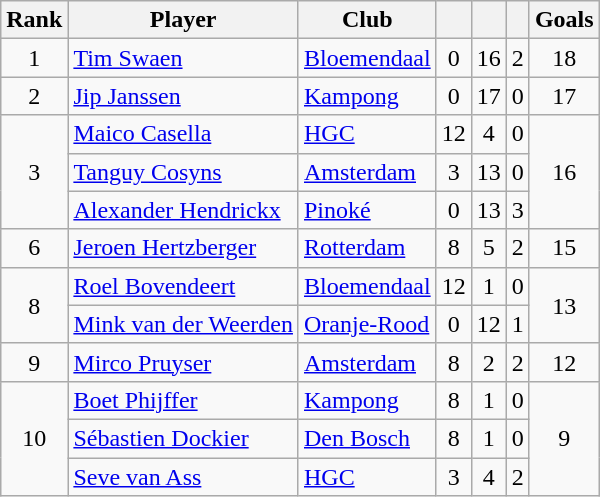<table class="wikitable" style="text-align:center">
<tr>
<th>Rank</th>
<th>Player</th>
<th>Club</th>
<th></th>
<th></th>
<th></th>
<th>Goals</th>
</tr>
<tr>
<td>1</td>
<td align=left> <a href='#'>Tim Swaen</a></td>
<td align=left><a href='#'>Bloemendaal</a></td>
<td>0</td>
<td>16</td>
<td>2</td>
<td>18</td>
</tr>
<tr>
<td>2</td>
<td align=left> <a href='#'>Jip Janssen</a></td>
<td align=left><a href='#'>Kampong</a></td>
<td>0</td>
<td>17</td>
<td>0</td>
<td>17</td>
</tr>
<tr>
<td rowspan=3>3</td>
<td align=left> <a href='#'>Maico Casella</a></td>
<td align=left><a href='#'>HGC</a></td>
<td>12</td>
<td>4</td>
<td>0</td>
<td rowspan=3>16</td>
</tr>
<tr>
<td align=left> <a href='#'>Tanguy Cosyns</a></td>
<td align=left><a href='#'>Amsterdam</a></td>
<td>3</td>
<td>13</td>
<td>0</td>
</tr>
<tr>
<td align=left> <a href='#'>Alexander Hendrickx</a></td>
<td align=left><a href='#'>Pinoké</a></td>
<td>0</td>
<td>13</td>
<td>3</td>
</tr>
<tr>
<td>6</td>
<td align=left> <a href='#'>Jeroen Hertzberger</a></td>
<td align=left><a href='#'>Rotterdam</a></td>
<td>8</td>
<td>5</td>
<td>2</td>
<td>15</td>
</tr>
<tr>
<td rowspan=2>8</td>
<td align=left> <a href='#'>Roel Bovendeert</a></td>
<td align=left><a href='#'>Bloemendaal</a></td>
<td>12</td>
<td>1</td>
<td>0</td>
<td rowspan=2>13</td>
</tr>
<tr>
<td align=left> <a href='#'>Mink van der Weerden</a></td>
<td align=left><a href='#'>Oranje-Rood</a></td>
<td>0</td>
<td>12</td>
<td>1</td>
</tr>
<tr>
<td>9</td>
<td align=left> <a href='#'>Mirco Pruyser</a></td>
<td align=left><a href='#'>Amsterdam</a></td>
<td>8</td>
<td>2</td>
<td>2</td>
<td>12</td>
</tr>
<tr>
<td rowspan=3>10</td>
<td align=left> <a href='#'>Boet Phijffer</a></td>
<td align=left><a href='#'>Kampong</a></td>
<td>8</td>
<td>1</td>
<td>0</td>
<td rowspan=3>9</td>
</tr>
<tr>
<td align=left> <a href='#'>Sébastien Dockier</a></td>
<td align=left><a href='#'>Den Bosch</a></td>
<td>8</td>
<td>1</td>
<td>0</td>
</tr>
<tr>
<td align=left> <a href='#'>Seve van Ass</a></td>
<td align=left><a href='#'>HGC</a></td>
<td>3</td>
<td>4</td>
<td>2</td>
</tr>
</table>
